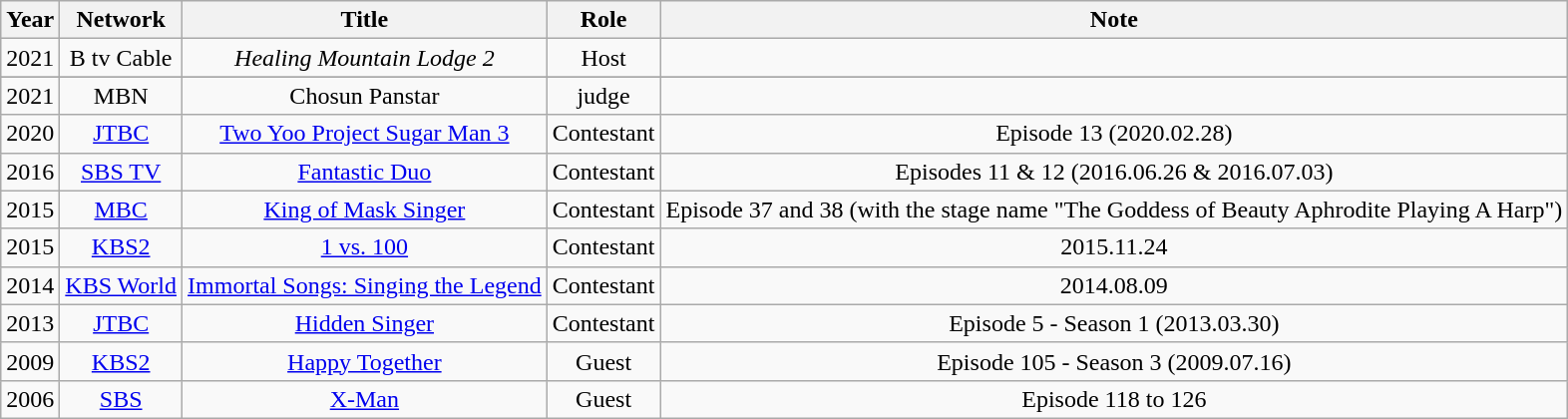<table class="wikitable" align="center">
<tr>
<th>Year</th>
<th>Network</th>
<th>Title</th>
<th>Role</th>
<th>Note</th>
</tr>
<tr align="center">
<td>2021</td>
<td>B tv Cable</td>
<td><em>Healing Mountain Lodge 2</em></td>
<td>Host</td>
<td></td>
</tr>
<tr>
</tr>
<tr align="center">
<td>2021</td>
<td>MBN</td>
<td>Chosun Panstar</td>
<td>judge</td>
<td></td>
</tr>
<tr align="center">
<td>2020</td>
<td><a href='#'>JTBC</a></td>
<td><a href='#'>Two Yoo Project Sugar Man 3</a></td>
<td>Contestant</td>
<td>Episode 13 (2020.02.28)</td>
</tr>
<tr align="center">
<td>2016</td>
<td><a href='#'>SBS TV</a></td>
<td><a href='#'>Fantastic Duo</a></td>
<td>Contestant</td>
<td>Episodes 11 & 12 (2016.06.26 & 2016.07.03)</td>
</tr>
<tr align="center">
<td>2015</td>
<td><a href='#'>MBC</a></td>
<td><a href='#'>King of Mask Singer</a></td>
<td>Contestant</td>
<td>Episode 37 and 38 (with the stage name "The Goddess of Beauty Aphrodite Playing A Harp")</td>
</tr>
<tr align="center">
<td>2015</td>
<td><a href='#'>KBS2</a></td>
<td><a href='#'>1 vs. 100</a></td>
<td>Contestant</td>
<td>2015.11.24</td>
</tr>
<tr align="center">
<td>2014</td>
<td><a href='#'>KBS World</a></td>
<td><a href='#'>Immortal Songs: Singing the Legend</a></td>
<td>Contestant</td>
<td>2014.08.09</td>
</tr>
<tr align="center">
<td>2013</td>
<td><a href='#'>JTBC</a></td>
<td><a href='#'>Hidden Singer</a></td>
<td>Contestant</td>
<td>Episode 5 - Season 1 (2013.03.30)</td>
</tr>
<tr align="center">
<td>2009</td>
<td><a href='#'>KBS2</a></td>
<td><a href='#'>Happy Together</a></td>
<td>Guest</td>
<td>Episode 105 - Season 3 (2009.07.16)</td>
</tr>
<tr align="center">
<td>2006</td>
<td><a href='#'>SBS</a></td>
<td><a href='#'>X-Man</a></td>
<td>Guest</td>
<td>Episode 118 to 126</td>
</tr>
</table>
